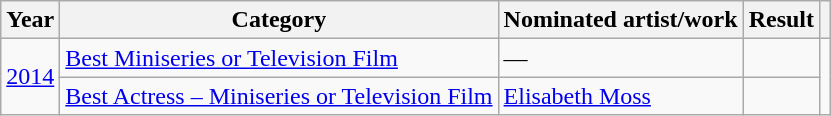<table class="wikitable" style="table-layout: fixed; margin-right:0">
<tr>
<th scope="col">Year</th>
<th scope="col">Category</th>
<th scope="col">Nominated artist/work</th>
<th scope="col">Result</th>
<th scope="col"></th>
</tr>
<tr>
<td rowspan=2><a href='#'>2014</a></td>
<td><a href='#'>Best Miniseries or Television Film</a></td>
<td>—</td>
<td></td>
<td rowspan=2></td>
</tr>
<tr>
<td><a href='#'>Best Actress – Miniseries or Television Film</a></td>
<td><a href='#'>Elisabeth Moss</a></td>
<td></td>
</tr>
</table>
